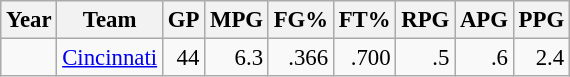<table class="wikitable sortable" style="font-size:95%; text-align:right;">
<tr>
<th>Year</th>
<th>Team</th>
<th>GP</th>
<th>MPG</th>
<th>FG%</th>
<th>FT%</th>
<th>RPG</th>
<th>APG</th>
<th>PPG</th>
</tr>
<tr>
<td style="text-align:left;"></td>
<td style="text-align:left;"><a href='#'>Cincinnati</a></td>
<td>44</td>
<td>6.3</td>
<td>.366</td>
<td>.700</td>
<td>.5</td>
<td>.6</td>
<td>2.4</td>
</tr>
</table>
